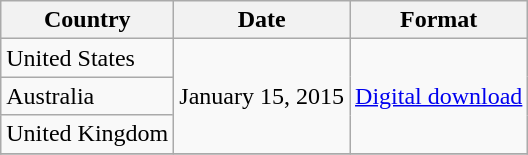<table class="wikitable plainrowheaders">
<tr>
<th scope="col">Country</th>
<th scope="col">Date</th>
<th scope="col">Format</th>
</tr>
<tr>
<td>United States</td>
<td rowspan="3">January 15, 2015</td>
<td rowspan="3"><a href='#'>Digital download</a></td>
</tr>
<tr>
<td>Australia</td>
</tr>
<tr>
<td>United Kingdom</td>
</tr>
<tr>
</tr>
</table>
